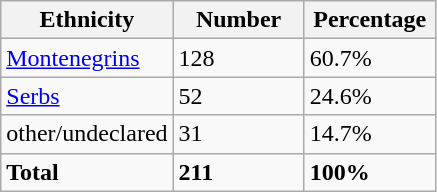<table class="wikitable">
<tr>
<th width="100px">Ethnicity</th>
<th width="80px">Number</th>
<th width="80px">Percentage</th>
</tr>
<tr>
<td><a href='#'>Montenegrins</a></td>
<td>128</td>
<td>60.7%</td>
</tr>
<tr>
<td><a href='#'>Serbs</a></td>
<td>52</td>
<td>24.6%</td>
</tr>
<tr>
<td>other/undeclared</td>
<td>31</td>
<td>14.7%</td>
</tr>
<tr>
<td><strong>Total</strong></td>
<td><strong>211</strong></td>
<td><strong>100%</strong></td>
</tr>
</table>
